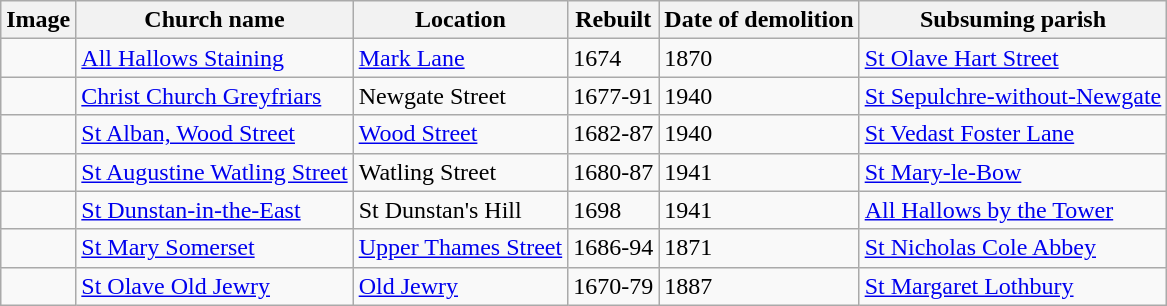<table class="wikitable sortable">
<tr>
<th class="unsortable">Image</th>
<th>Church name</th>
<th>Location</th>
<th>Rebuilt</th>
<th>Date of demolition</th>
<th>Subsuming parish</th>
</tr>
<tr>
<td></td>
<td><a href='#'>All Hallows Staining</a></td>
<td><a href='#'>Mark Lane</a></td>
<td>1674</td>
<td>1870</td>
<td><a href='#'>St Olave Hart Street</a></td>
</tr>
<tr>
<td></td>
<td><a href='#'>Christ Church Greyfriars</a></td>
<td>Newgate Street</td>
<td>1677-91</td>
<td>1940</td>
<td><a href='#'>St Sepulchre-without-Newgate</a></td>
</tr>
<tr>
<td></td>
<td><a href='#'>St Alban, Wood Street</a></td>
<td><a href='#'>Wood Street</a></td>
<td>1682-87</td>
<td>1940</td>
<td><a href='#'>St Vedast Foster Lane</a></td>
</tr>
<tr>
<td></td>
<td><a href='#'>St Augustine Watling Street</a></td>
<td>Watling Street</td>
<td>1680-87</td>
<td>1941</td>
<td><a href='#'>St Mary-le-Bow</a></td>
</tr>
<tr>
<td></td>
<td><a href='#'>St Dunstan-in-the-East</a></td>
<td>St Dunstan's Hill</td>
<td>1698</td>
<td>1941</td>
<td><a href='#'>All Hallows by the Tower</a></td>
</tr>
<tr>
<td></td>
<td><a href='#'>St Mary Somerset</a></td>
<td><a href='#'>Upper Thames Street</a></td>
<td>1686-94</td>
<td>1871</td>
<td><a href='#'>St Nicholas Cole Abbey</a></td>
</tr>
<tr>
<td></td>
<td><a href='#'>St Olave Old Jewry</a></td>
<td><a href='#'>Old Jewry</a></td>
<td>1670-79</td>
<td>1887</td>
<td><a href='#'>St Margaret Lothbury</a></td>
</tr>
</table>
